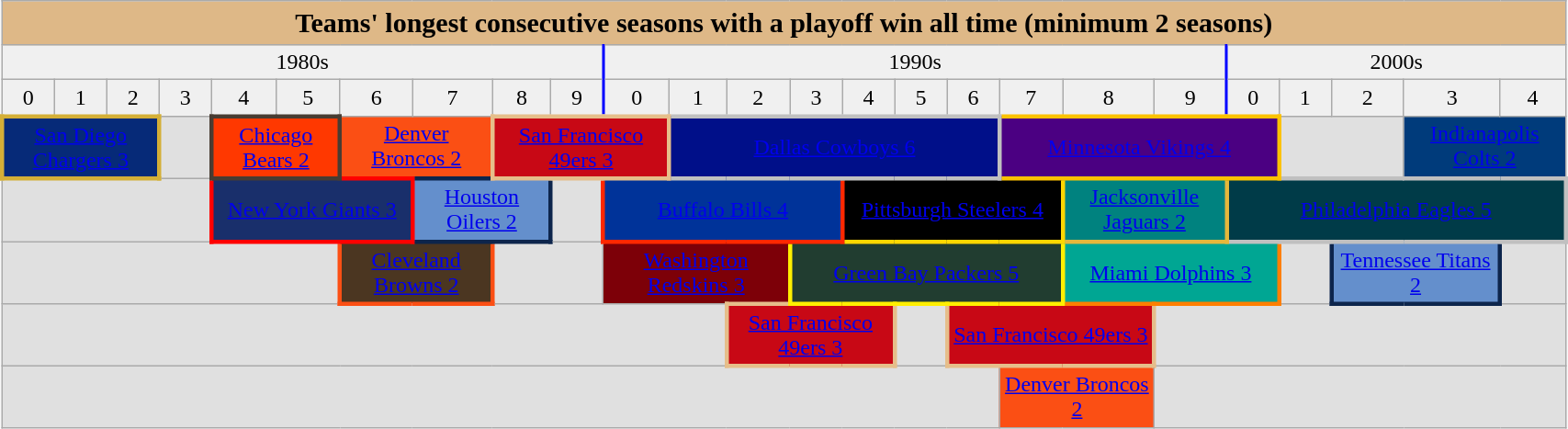<table class="wikitable" style="text-align:center" width=90%>
<tr>
<th colspan="25" style="width:80%; text-align:center; font-size:125%; background:#deb887;">Teams' longest consecutive seasons with a playoff win all time (minimum 2 seasons)</th>
</tr>
<tr style="background:#f0f0f0;">
<td colspan="10" style="width:9%; border-right:2px solid blue;">1980s</td>
<td colspan="10" style="width:9%; border-right:2px solid blue;">1990s</td>
<td colspan="5">2000s</td>
</tr>
<tr style="background:#f0f0f0;">
<td width=2%>0</td>
<td width="2%">1</td>
<td width="2%">2</td>
<td width=2%>3</td>
<td width=2%>4</td>
<td width=2%>5</td>
<td width="2%">6</td>
<td width="2%">7</td>
<td width="2%">8</td>
<td style="width:2%; border-right:2px solid blue;">9</td>
<td width=2%>0</td>
<td width="2%">1</td>
<td width="2%">2</td>
<td width=2%>3</td>
<td width="2%">4</td>
<td width="2%">5</td>
<td width="2%">6</td>
<td width="2%">7</td>
<td width="2%">8</td>
<td style="width:2%; border-right:2px solid blue;">9</td>
<td width="2%">0</td>
<td width="2%">1</td>
<td width=2%>2</td>
<td width="2%">3</td>
<td width="2%">4</td>
</tr>
<tr style="background:#e0e0e0;">
<td colspan=3 style="border: 3px solid #D4AF37;background:#062A78;"><a href='#'><span>San Diego Chargers 3</span></a></td>
<td colspan="1"></td>
<td colspan="2" style="border: 3px solid #483C32;background:#FF3800;"><a href='#'><span>Chicago Bears 2</span></a></td>
<td colspan="2" style="background:#FB4F14;color: black"><a href='#'>Denver Broncos 2</a></td>
<td colspan="3" style="border: 3px solid #E6BE8A; background: #C80815"><a href='#'><span>San Francisco 49ers 3</span></a></td>
<td colspan="6" style="border: 3px solid #C0C0C0;background:#000F89"><a href='#'><span>Dallas Cowboys 6</span></a></td>
<td colspan="4" style="border: 3px solid #FCC200;background:#4B0082"><a href='#'><span>Minnesota Vikings 4</span></a></td>
<td colspan="2"></td>
<td colspan="2" style="background:#003b7b"><a href='#'><span>Indianapolis Colts 2</span></a></td>
</tr>
<tr style="background:#e0e0e0;">
<td colspan="4"></td>
<td colspan="3" style="border: 3px solid red;background:#192f6b;"><a href='#'><span>New York Giants 3</span></a></td>
<td colspan="2" style="border: 3px solid #0d254c;background:#648fcc"><a href='#'><span>Houston Oilers 2</span></a></td>
<td></td>
<td colspan="4" style="border: 3px solid #FF2800;background:#003399;color:white"><a href='#'><span>Buffalo Bills 4</span></a></td>
<td colspan="4"  style="border: 3px solid gold;background:#000000;color:gold"><a href='#'><span>Pittsburgh Steelers 4</span></a></td>
<td colspan="2" style="border: 3px solid #E5B73B;background:#00827F;"><a href='#'><span>Jacksonville Jaguars 2</span></a></td>
<td colspan="5" style="border: 3px solid silver;background:#003b48"><a href='#'><span>Philadelphia Eagles 5</span></a></td>
</tr>
<tr style="background:#e0e0e0;">
<td colspan="6"></td>
<td colspan="2" style="border: 3px solid #FB4F14;background:#4B3621"><a href='#'><span>Cleveland Browns 2</span></a></td>
<td colspan="2"></td>
<td colspan="3" style="background:#7D0008"><a href='#'><span>Washington Redskins 3</span></a></td>
<td colspan="5" style="border: 3px solid #FFEF00;background:#213D30"><a href='#'><span>Green Bay Packers 5</span></a></td>
<td colspan="3" style="border: 3px solid #FF7F00;background:#00A693"><a href='#'><span>Miami Dolphins 3</span></a></td>
<td colspan="1"></td>
<td colspan="2" style="border: 3px solid #0d254c;background:#648fcc"><a href='#'><span>Tennessee Titans 2</span></a></td>
<td colspan="1"></td>
</tr>
<tr style="background:#e0e0e0;">
<td colspan="12"></td>
<td colspan="3" style="border: 3px solid #E6BE8A; background: #C80815"><a href='#'><span>San Francisco 49ers 3</span></a></td>
<td colspan="1"></td>
<td colspan="3" style="border: 3px solid #E6BE8A; background: #C80815"><a href='#'><span>San Francisco 49ers 3</span></a></td>
<td colspan="6"></td>
</tr>
<tr style="background:#e0e0e0;">
<td colspan="17"></td>
<td colspan="2" style="background:#FB4F14;color: black"><a href='#'>Denver Broncos 2</a></td>
<td colspan="6"></td>
</tr>
</table>
